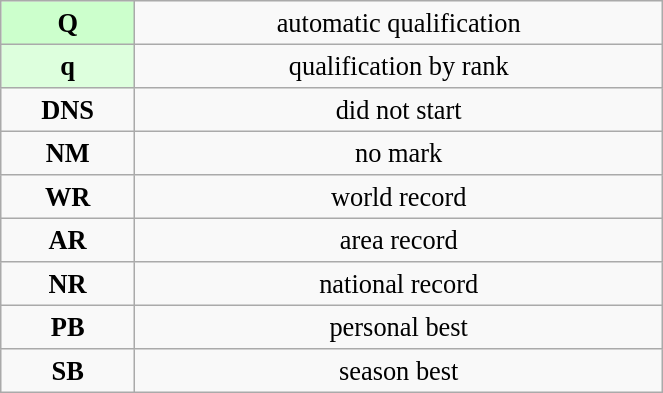<table class="wikitable" style=" text-align:center; font-size:110%;" width="35%">
<tr>
<td bgcolor="ccffcc"><strong>Q</strong></td>
<td>automatic qualification</td>
</tr>
<tr>
<td bgcolor="ddffdd"><strong>q</strong></td>
<td>qualification by rank</td>
</tr>
<tr>
<td><strong>DNS</strong></td>
<td>did not start</td>
</tr>
<tr>
<td><strong>NM</strong></td>
<td>no mark</td>
</tr>
<tr>
<td><strong>WR</strong></td>
<td>world record</td>
</tr>
<tr>
<td><strong>AR</strong></td>
<td>area record</td>
</tr>
<tr>
<td><strong>NR</strong></td>
<td>national record</td>
</tr>
<tr>
<td><strong>PB</strong></td>
<td>personal best</td>
</tr>
<tr>
<td><strong>SB</strong></td>
<td>season best</td>
</tr>
</table>
